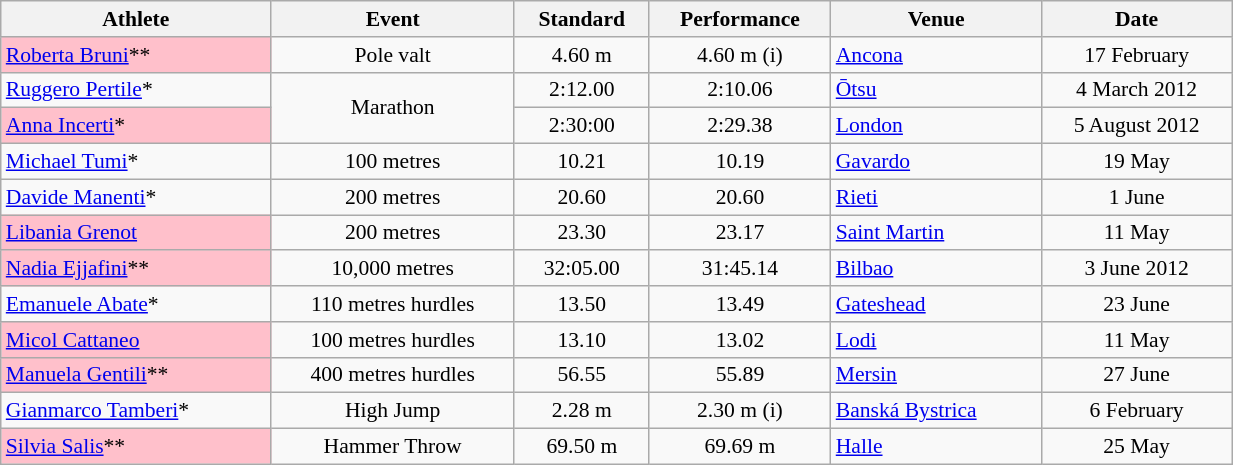<table class="wikitable sortable"  style="width:65%; font-size:90%; text-align:center;">
<tr>
<th>Athlete</th>
<th>Event</th>
<th>Standard</th>
<th>Performance</th>
<th>Venue</th>
<th>Date</th>
</tr>
<tr>
<td style="text-align:left; background:pink;"><a href='#'>Roberta Bruni</a>**</td>
<td>Pole valt</td>
<td>4.60 m</td>
<td>4.60 m (i)</td>
<td align=left> <a href='#'>Ancona</a></td>
<td>17 February</td>
</tr>
<tr>
<td align=left><a href='#'>Ruggero Pertile</a>*</td>
<td rowspan=2>Marathon</td>
<td>2:12.00</td>
<td>2:10.06</td>
<td align=left> <a href='#'>Ōtsu</a></td>
<td>4 March 2012</td>
</tr>
<tr>
<td style="text-align:left; background:pink;"><a href='#'>Anna Incerti</a>*</td>
<td>2:30:00</td>
<td>2:29.38</td>
<td align=left> <a href='#'>London</a></td>
<td>5 August 2012</td>
</tr>
<tr>
<td align=left><a href='#'>Michael Tumi</a>*</td>
<td>100 metres</td>
<td>10.21</td>
<td>10.19</td>
<td align=left> <a href='#'>Gavardo</a></td>
<td>19 May</td>
</tr>
<tr>
<td align=left><a href='#'>Davide Manenti</a>*</td>
<td>200 metres</td>
<td>20.60</td>
<td>20.60</td>
<td align=left> <a href='#'>Rieti</a></td>
<td>1 June</td>
</tr>
<tr>
<td style="text-align:left; background:pink;"><a href='#'>Libania Grenot</a></td>
<td>200 metres</td>
<td>23.30</td>
<td>23.17</td>
<td align=left> <a href='#'>Saint Martin</a></td>
<td>11 May</td>
</tr>
<tr>
<td style="text-align:left; background:pink;"><a href='#'>Nadia Ejjafini</a>**</td>
<td>10,000 metres</td>
<td>32:05.00</td>
<td>31:45.14</td>
<td align=left> <a href='#'>Bilbao</a></td>
<td>3 June 2012</td>
</tr>
<tr>
<td align=left><a href='#'>Emanuele Abate</a>*</td>
<td>110 metres hurdles</td>
<td>13.50</td>
<td>13.49</td>
<td align=left> <a href='#'>Gateshead</a></td>
<td>23 June</td>
</tr>
<tr>
<td style="text-align:left; background:pink;"><a href='#'>Micol Cattaneo</a></td>
<td>100 metres hurdles</td>
<td>13.10</td>
<td>13.02</td>
<td align=left> <a href='#'>Lodi</a></td>
<td>11 May</td>
</tr>
<tr>
<td style="text-align:left; background:pink;"><a href='#'>Manuela Gentili</a>**</td>
<td>400 metres hurdles</td>
<td>56.55</td>
<td>55.89</td>
<td align=left> <a href='#'>Mersin</a></td>
<td>27 June</td>
</tr>
<tr>
<td align=left><a href='#'>Gianmarco Tamberi</a>*</td>
<td>High Jump</td>
<td>2.28 m</td>
<td>2.30 m (i)</td>
<td align=left> <a href='#'>Banská Bystrica</a></td>
<td>6 February</td>
</tr>
<tr>
<td style="text-align:left; background:pink;"><a href='#'>Silvia Salis</a>**</td>
<td>Hammer Throw</td>
<td>69.50 m</td>
<td>69.69 m</td>
<td align=left> <a href='#'>Halle</a></td>
<td>25 May</td>
</tr>
</table>
